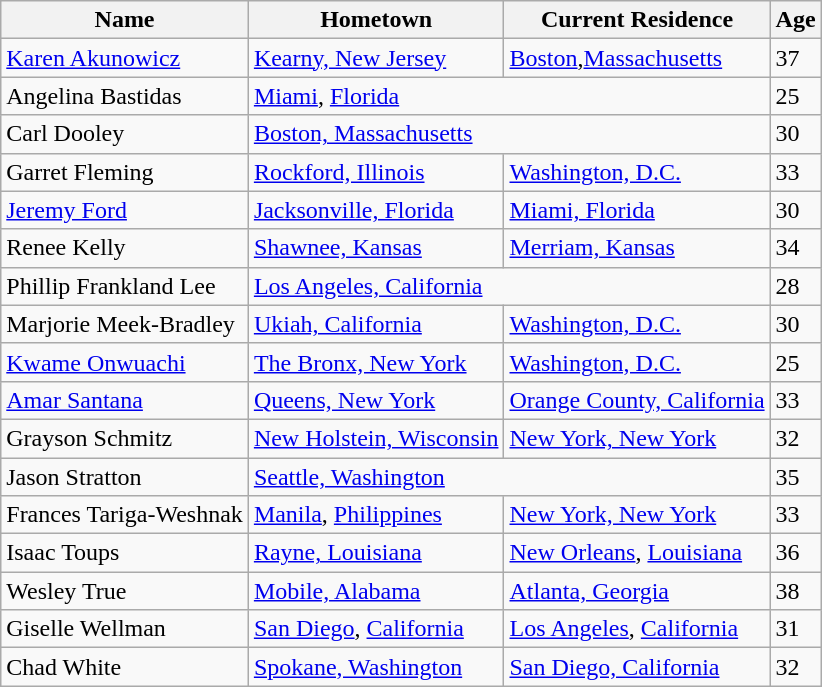<table class="wikitable sortable">
<tr>
<th>Name</th>
<th>Hometown</th>
<th>Current Residence</th>
<th>Age</th>
</tr>
<tr>
<td><a href='#'>Karen Akunowicz</a></td>
<td><a href='#'>Kearny, New Jersey</a></td>
<td><a href='#'>Boston</a>,<a href='#'>Massachusetts</a></td>
<td>37</td>
</tr>
<tr>
<td>Angelina Bastidas</td>
<td colspan="2"><a href='#'>Miami</a>, <a href='#'>Florida</a></td>
<td>25</td>
</tr>
<tr>
<td>Carl Dooley</td>
<td colspan="2"><a href='#'>Boston, Massachusetts</a></td>
<td>30</td>
</tr>
<tr>
<td>Garret Fleming</td>
<td><a href='#'>Rockford, Illinois</a></td>
<td><a href='#'>Washington, D.C.</a></td>
<td>33</td>
</tr>
<tr>
<td><a href='#'>Jeremy Ford</a></td>
<td><a href='#'>Jacksonville, Florida</a></td>
<td><a href='#'>Miami, Florida</a></td>
<td>30</td>
</tr>
<tr>
<td>Renee Kelly</td>
<td><a href='#'>Shawnee, Kansas</a></td>
<td><a href='#'>Merriam, Kansas</a></td>
<td>34</td>
</tr>
<tr>
<td>Phillip Frankland Lee</td>
<td colspan="2"><a href='#'>Los Angeles, California</a></td>
<td>28</td>
</tr>
<tr>
<td>Marjorie Meek-Bradley</td>
<td><a href='#'>Ukiah, California</a></td>
<td><a href='#'>Washington, D.C.</a></td>
<td>30</td>
</tr>
<tr>
<td><a href='#'>Kwame Onwuachi</a></td>
<td><a href='#'>The Bronx, New York</a></td>
<td><a href='#'>Washington, D.C.</a></td>
<td>25</td>
</tr>
<tr>
<td><a href='#'>Amar Santana</a></td>
<td><a href='#'>Queens, New York</a></td>
<td><a href='#'>Orange County, California</a></td>
<td>33</td>
</tr>
<tr>
<td>Grayson Schmitz</td>
<td><a href='#'>New Holstein, Wisconsin</a></td>
<td><a href='#'>New York, New York</a></td>
<td>32</td>
</tr>
<tr>
<td>Jason Stratton</td>
<td colspan="2"><a href='#'>Seattle, Washington</a></td>
<td>35</td>
</tr>
<tr>
<td>Frances Tariga-Weshnak</td>
<td><a href='#'>Manila</a>, <a href='#'>Philippines</a></td>
<td><a href='#'>New York, New York</a></td>
<td>33</td>
</tr>
<tr>
<td>Isaac Toups</td>
<td><a href='#'>Rayne, Louisiana</a></td>
<td><a href='#'>New Orleans</a>, <a href='#'>Louisiana</a></td>
<td>36</td>
</tr>
<tr>
<td>Wesley True</td>
<td><a href='#'>Mobile, Alabama</a></td>
<td><a href='#'>Atlanta, Georgia</a></td>
<td>38</td>
</tr>
<tr>
<td>Giselle Wellman</td>
<td><a href='#'>San Diego</a>, <a href='#'>California</a></td>
<td><a href='#'>Los Angeles</a>, <a href='#'>California</a></td>
<td>31</td>
</tr>
<tr>
<td>Chad White</td>
<td><a href='#'>Spokane, Washington</a></td>
<td><a href='#'>San Diego, California</a></td>
<td>32</td>
</tr>
</table>
